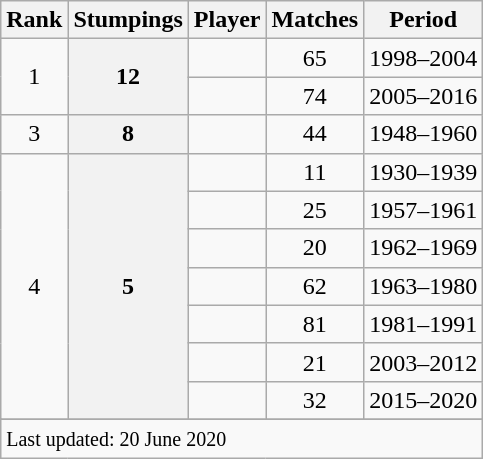<table class="wikitable plainrowheaders sortable">
<tr>
<th scope=col>Rank</th>
<th scope=col>Stumpings</th>
<th scope=col>Player</th>
<th scope=col>Matches</th>
<th scope=col>Period</th>
</tr>
<tr>
<td align=center rowspan=2>1</td>
<th scope=row style=text-align:center; rowspan=2>12</th>
<td></td>
<td align=center>65</td>
<td>1998–2004</td>
</tr>
<tr>
<td></td>
<td align=center>74</td>
<td>2005–2016</td>
</tr>
<tr>
<td align=center>3</td>
<th scope=row style=text-align:center;>8</th>
<td></td>
<td align=center>44</td>
<td>1948–1960</td>
</tr>
<tr>
<td align=center rowspan=7>4</td>
<th scope=row style=text-align:center; rowspan=7>5</th>
<td></td>
<td align=center>11</td>
<td>1930–1939</td>
</tr>
<tr>
<td></td>
<td align=center>25</td>
<td>1957–1961</td>
</tr>
<tr>
<td></td>
<td align=center>20</td>
<td>1962–1969</td>
</tr>
<tr>
<td></td>
<td align=center>62</td>
<td>1963–1980</td>
</tr>
<tr>
<td></td>
<td align=center>81</td>
<td>1981–1991</td>
</tr>
<tr>
<td></td>
<td align=center>21</td>
<td>2003–2012</td>
</tr>
<tr>
<td></td>
<td align=center>32</td>
<td>2015–2020</td>
</tr>
<tr>
</tr>
<tr class=sortbottom>
<td colspan=5><small>Last updated: 20 June 2020</small></td>
</tr>
</table>
